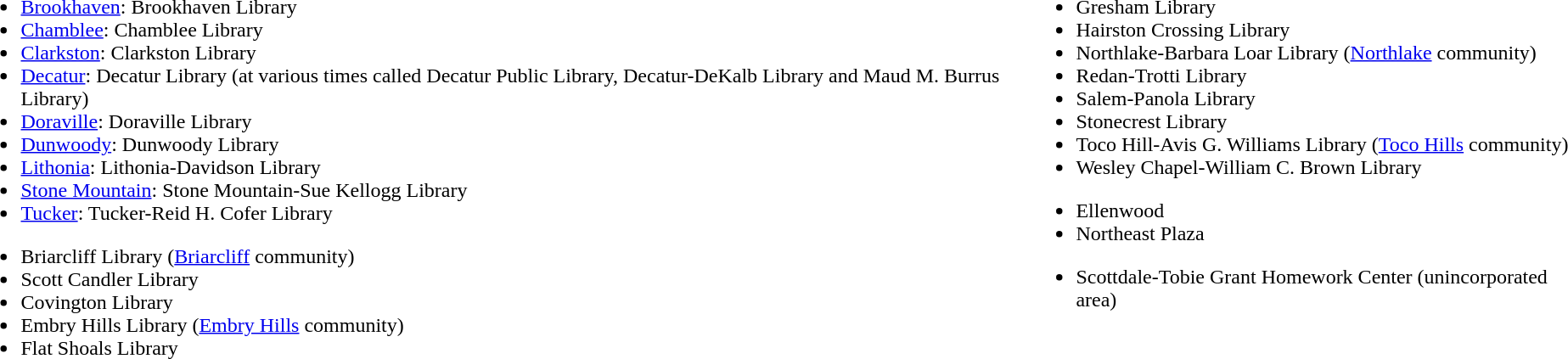<table>
<tr>
<td valign="top"><br><ul><li><a href='#'>Brookhaven</a>: Brookhaven Library</li><li><a href='#'>Chamblee</a>: Chamblee Library</li><li><a href='#'>Clarkston</a>: Clarkston Library</li><li><a href='#'>Decatur</a>: Decatur Library (at various times called Decatur Public Library, Decatur-DeKalb Library and Maud M. Burrus Library)</li><li><a href='#'>Doraville</a>: Doraville Library</li><li><a href='#'>Dunwoody</a>: Dunwoody Library</li><li><a href='#'>Lithonia</a>: Lithonia-Davidson Library</li><li><a href='#'>Stone Mountain</a>: Stone Mountain-Sue Kellogg Library</li><li><a href='#'>Tucker</a>: Tucker-Reid H. Cofer Library</li></ul><ul><li>Briarcliff Library (<a href='#'>Briarcliff</a> community)</li><li>Scott Candler Library</li><li>Covington Library</li><li>Embry Hills Library (<a href='#'>Embry Hills</a> community)</li><li>Flat Shoals Library</li></ul></td>
<td valign="top"><br><ul><li>Gresham Library</li><li>Hairston Crossing Library</li><li>Northlake-Barbara Loar Library (<a href='#'>Northlake</a> community)</li><li>Redan-Trotti Library</li><li>Salem-Panola Library</li><li>Stonecrest Library</li><li>Toco Hill-Avis G. Williams Library (<a href='#'>Toco Hills</a> community)</li><li>Wesley Chapel-William C. Brown Library</li></ul><ul><li>Ellenwood</li><li>Northeast Plaza</li></ul><ul><li>Scottdale-Tobie Grant Homework Center (unincorporated area)</li></ul></td>
</tr>
</table>
